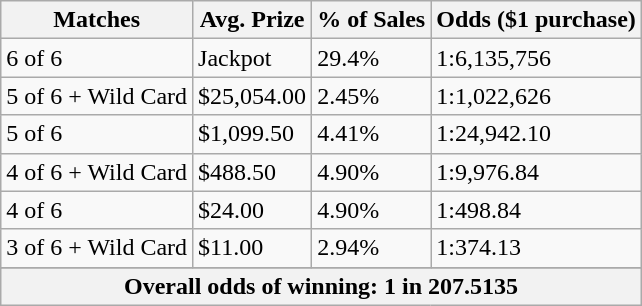<table class="wikitable">
<tr>
<th>Matches</th>
<th>Avg. Prize</th>
<th>% of Sales</th>
<th>Odds ($1 purchase)</th>
</tr>
<tr>
<td>6 of 6</td>
<td>Jackpot</td>
<td>29.4%</td>
<td>1:6,135,756</td>
</tr>
<tr>
<td>5 of 6 + Wild Card</td>
<td>$25,054.00</td>
<td>2.45%</td>
<td>1:1,022,626</td>
</tr>
<tr>
<td>5 of 6</td>
<td>$1,099.50</td>
<td>4.41%</td>
<td>1:24,942.10</td>
</tr>
<tr>
<td>4 of 6 + Wild Card</td>
<td>$488.50</td>
<td>4.90%</td>
<td>1:9,976.84</td>
</tr>
<tr>
<td>4 of 6</td>
<td>$24.00</td>
<td>4.90%</td>
<td>1:498.84</td>
</tr>
<tr>
<td>3 of 6 + Wild Card</td>
<td>$11.00</td>
<td>2.94%</td>
<td>1:374.13</td>
</tr>
<tr>
</tr>
<tr>
<th colspan="4">Overall odds of winning: 1 in 207.5135</th>
</tr>
</table>
